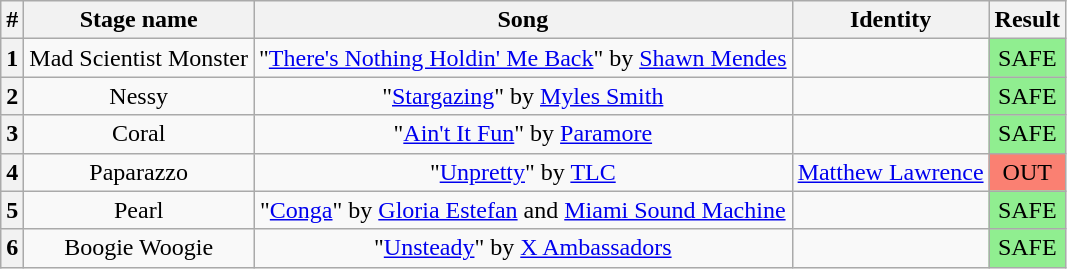<table class="wikitable plainrowheaders" style="text-align: center;">
<tr>
<th>#</th>
<th>Stage name</th>
<th>Song</th>
<th>Identity</th>
<th>Result</th>
</tr>
<tr>
<th>1</th>
<td>Mad Scientist Monster</td>
<td>"<a href='#'>There's Nothing Holdin' Me Back</a>" by <a href='#'>Shawn Mendes</a></td>
<td></td>
<td bgcolor=lightgreen>SAFE</td>
</tr>
<tr>
<th>2</th>
<td>Nessy</td>
<td>"<a href='#'>Stargazing</a>" by <a href='#'>Myles Smith</a></td>
<td></td>
<td bgcolor=lightgreen>SAFE</td>
</tr>
<tr>
<th>3</th>
<td>Coral</td>
<td>"<a href='#'>Ain't It Fun</a>" by <a href='#'>Paramore</a></td>
<td></td>
<td bgcolor=lightgreen>SAFE</td>
</tr>
<tr>
<th>4</th>
<td>Paparazzo</td>
<td>"<a href='#'>Unpretty</a>" by <a href='#'>TLC</a></td>
<td><a href='#'>Matthew Lawrence</a></td>
<td bgcolor="salmon">OUT</td>
</tr>
<tr>
<th>5</th>
<td>Pearl</td>
<td>"<a href='#'>Conga</a>" by <a href='#'>Gloria Estefan</a> and <a href='#'>Miami Sound Machine</a></td>
<td></td>
<td bgcolor=lightgreen>SAFE</td>
</tr>
<tr>
<th>6</th>
<td>Boogie Woogie</td>
<td>"<a href='#'>Unsteady</a>" by <a href='#'>X Ambassadors</a></td>
<td></td>
<td bgcolor=lightgreen>SAFE</td>
</tr>
</table>
